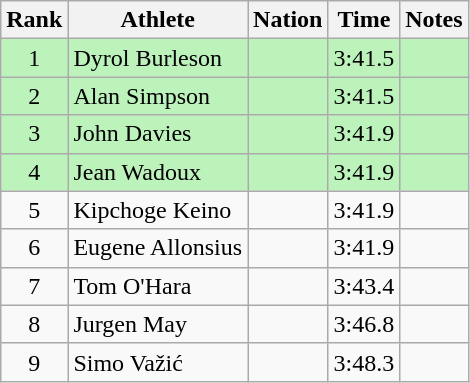<table class="wikitable sortable" style="text-align:center">
<tr>
<th>Rank</th>
<th>Athlete</th>
<th>Nation</th>
<th>Time</th>
<th>Notes</th>
</tr>
<tr bgcolor=bbf3bb>
<td>1</td>
<td align=left>Dyrol Burleson</td>
<td align=left></td>
<td>3:41.5</td>
<td></td>
</tr>
<tr bgcolor=bbf3bb>
<td>2</td>
<td align=left>Alan Simpson</td>
<td align=left></td>
<td>3:41.5</td>
<td></td>
</tr>
<tr bgcolor=bbf3bb>
<td>3</td>
<td align=left>John Davies</td>
<td align=left></td>
<td>3:41.9</td>
<td></td>
</tr>
<tr bgcolor=bbf3bb>
<td>4</td>
<td align=left>Jean Wadoux</td>
<td align=left></td>
<td>3:41.9</td>
<td></td>
</tr>
<tr>
<td>5</td>
<td align=left>Kipchoge Keino</td>
<td align=left></td>
<td>3:41.9</td>
<td></td>
</tr>
<tr>
<td>6</td>
<td align=left>Eugene Allonsius</td>
<td align=left></td>
<td>3:41.9</td>
<td></td>
</tr>
<tr>
<td>7</td>
<td align=left>Tom O'Hara</td>
<td align=left></td>
<td>3:43.4</td>
<td></td>
</tr>
<tr>
<td>8</td>
<td align=left>Jurgen May</td>
<td align=left></td>
<td>3:46.8</td>
<td></td>
</tr>
<tr>
<td>9</td>
<td align=left>Simo Važić</td>
<td align=left></td>
<td>3:48.3</td>
<td></td>
</tr>
</table>
